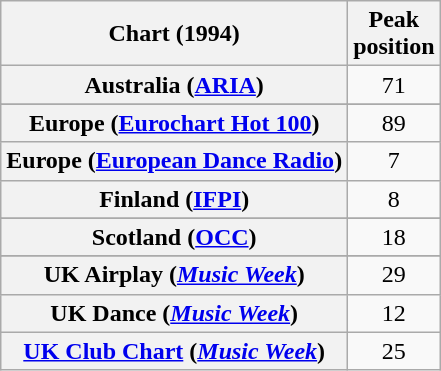<table class="wikitable sortable plainrowheaders">
<tr>
<th>Chart (1994)</th>
<th>Peak<br>position</th>
</tr>
<tr>
<th scope="row">Australia (<a href='#'>ARIA</a>)</th>
<td align="center">71</td>
</tr>
<tr>
</tr>
<tr>
<th scope="row">Europe (<a href='#'>Eurochart Hot 100</a>)</th>
<td align="center">89</td>
</tr>
<tr>
<th scope="row">Europe (<a href='#'>European Dance Radio</a>)</th>
<td align="center">7</td>
</tr>
<tr>
<th scope="row">Finland (<a href='#'>IFPI</a>)</th>
<td align="center">8</td>
</tr>
<tr>
</tr>
<tr>
</tr>
<tr>
</tr>
<tr>
</tr>
<tr>
<th scope="row">Scotland (<a href='#'>OCC</a>)</th>
<td align="center">18</td>
</tr>
<tr>
</tr>
<tr>
</tr>
<tr>
<th scope="row">UK Airplay (<em><a href='#'>Music Week</a></em>)</th>
<td align="center">29</td>
</tr>
<tr>
<th scope="row">UK Dance (<em><a href='#'>Music Week</a></em>)</th>
<td align="center">12</td>
</tr>
<tr>
<th scope="row"><a href='#'>UK Club Chart</a> (<em><a href='#'>Music Week</a></em>)</th>
<td align="center">25</td>
</tr>
</table>
